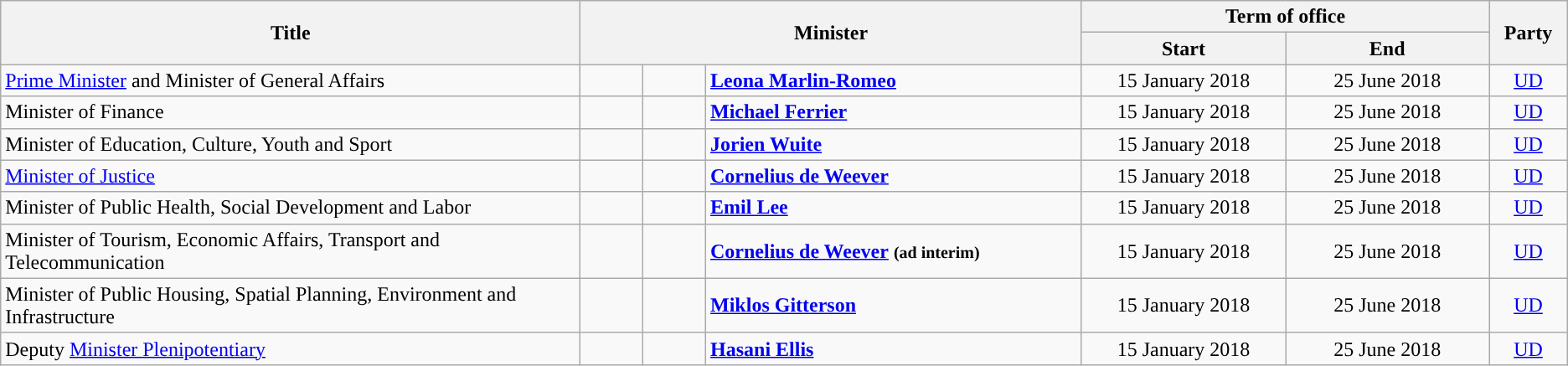<table class="wikitable sortable" style="text-align:left">
<tr>
<th rowspan="2" width="37%">Title</th>
<th colspan="3" rowspan="2">Minister</th>
<th colspan="2">Term of office</th>
<th rowspan="2" width="5%">Party</th>
</tr>
<tr>
<th width="13%" data-sort-type=date>Start</th>
<th width="13%" data-sort-type=date>End</th>
</tr>
<tr>
<td><a href='#'>Prime Minister</a> and Minister of General Affairs</td>
<td style="background:"></td>
<td></td>
<td width="24%"><strong><a href='#'>Leona Marlin-Romeo</a></strong></td>
<td style="text-align:center">15 January 2018</td>
<td style="text-align:center">25 June 2018</td>
<td style="text-align:center"><a href='#'>UD</a></td>
</tr>
<tr>
<td>Minister of Finance</td>
<td style="background:"></td>
<td></td>
<td width="24%"><strong><a href='#'>Michael Ferrier</a></strong></td>
<td style="text-align:center">15 January 2018</td>
<td style="text-align:center">25 June 2018</td>
<td style="text-align:center"><a href='#'>UD</a></td>
</tr>
<tr>
<td>Minister of Education, Culture, Youth and Sport</td>
<td style="background:"></td>
<td></td>
<td width="24%"><strong><a href='#'>Jorien Wuite</a></strong></td>
<td style="text-align:center">15 January 2018</td>
<td style="text-align:center">25 June 2018</td>
<td style="text-align:center"><a href='#'>UD</a></td>
</tr>
<tr>
<td><a href='#'>Minister of Justice</a></td>
<td style="background:"></td>
<td></td>
<td width="24%"><strong><a href='#'>Cornelius de Weever</a></strong></td>
<td style="text-align:center">15 January 2018</td>
<td style="text-align:center">25 June 2018</td>
<td style="text-align:center"><a href='#'>UD</a></td>
</tr>
<tr>
<td>Minister of Public Health, Social Development and Labor</td>
<td style="background:"></td>
<td></td>
<td width="24%"><strong><a href='#'>Emil Lee</a></strong></td>
<td style="text-align:center">15 January 2018</td>
<td style="text-align:center">25 June 2018</td>
<td style="text-align:center"><a href='#'>UD</a></td>
</tr>
<tr>
<td>Minister of Tourism, Economic Affairs, Transport and Telecommunication</td>
<td style="background:"></td>
<td></td>
<td width="24%"><strong><a href='#'>Cornelius de Weever</a></strong> <small><strong>(ad interim)</strong></small></td>
<td style="text-align:center">15 January 2018</td>
<td style="text-align:center">25 June 2018</td>
<td style="text-align:center"><a href='#'>UD</a></td>
</tr>
<tr>
<td>Minister of Public Housing, Spatial Planning, Environment and Infrastructure</td>
<td style="background:"></td>
<td></td>
<td width="24%"><strong><a href='#'>Miklos Gitterson</a></strong></td>
<td style="text-align:center">15 January 2018</td>
<td style="text-align:center">25 June 2018</td>
<td style="text-align:center"><a href='#'>UD</a></td>
</tr>
<tr>
<td>Deputy <a href='#'>Minister Plenipotentiary</a></td>
<td style="background:"></td>
<td></td>
<td width="24%"><strong><a href='#'>Hasani Ellis</a></strong></td>
<td style="text-align:center">15 January 2018</td>
<td style="text-align:center">25 June 2018</td>
<td style="text-align:center"><a href='#'>UD</a></td>
</tr>
</table>
